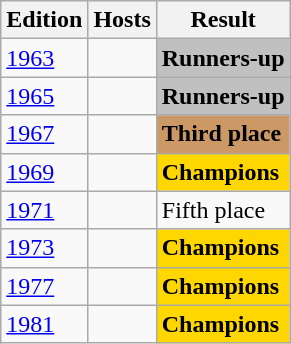<table class="wikitable">
<tr>
<th>Edition</th>
<th>Hosts</th>
<th>Result</th>
</tr>
<tr>
<td><a href='#'>1963</a></td>
<td></td>
<td bgcolor=Silver><strong>Runners-up</strong></td>
</tr>
<tr>
<td><a href='#'>1965</a></td>
<td></td>
<td bgcolor=Silver><strong>Runners-up</strong></td>
</tr>
<tr>
<td><a href='#'>1967</a></td>
<td></td>
<td bgcolor=cc9966><strong>Third place</strong></td>
</tr>
<tr>
<td><a href='#'>1969</a></td>
<td></td>
<td bgcolor=Gold><strong>Champions</strong></td>
</tr>
<tr>
<td><a href='#'>1971</a></td>
<td></td>
<td>Fifth place</td>
</tr>
<tr>
<td><a href='#'>1973</a></td>
<td></td>
<td bgcolor=Gold><strong>Champions</strong></td>
</tr>
<tr>
<td><a href='#'>1977</a></td>
<td></td>
<td bgcolor=Gold><strong>Champions</strong></td>
</tr>
<tr>
<td><a href='#'>1981</a></td>
<td></td>
<td bgcolor=Gold><strong>Champions</strong></td>
</tr>
</table>
